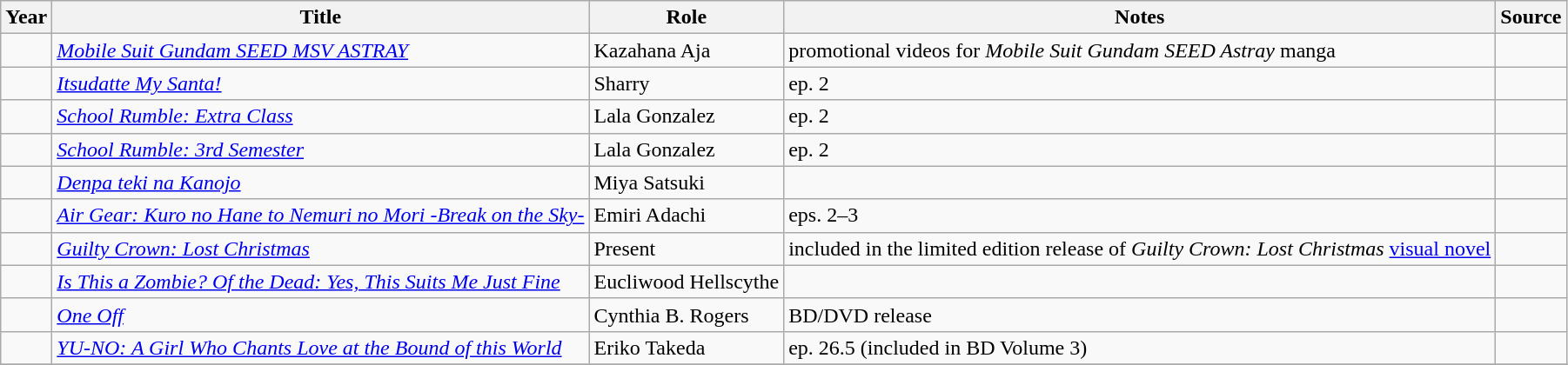<table class="wikitable sortable plainrowheaders">
<tr>
<th>Year</th>
<th class="unsortable">Title</th>
<th class="unsortable">Role</th>
<th class="unsortable">Notes</th>
<th class="unsortable">Source</th>
</tr>
<tr>
<td></td>
<td><em><a href='#'>Mobile Suit Gundam SEED MSV ASTRAY</a></em></td>
<td>Kazahana Aja</td>
<td>promotional videos for <em>Mobile Suit Gundam SEED Astray</em> manga</td>
<td></td>
</tr>
<tr>
<td></td>
<td><em><a href='#'>Itsudatte My Santa!</a></em></td>
<td>Sharry</td>
<td>ep. 2</td>
<td></td>
</tr>
<tr>
<td></td>
<td><em><a href='#'>School Rumble: Extra Class</a></em></td>
<td>Lala Gonzalez</td>
<td>ep. 2</td>
<td></td>
</tr>
<tr>
<td></td>
<td><em><a href='#'>School Rumble: 3rd Semester</a></em></td>
<td>Lala Gonzalez</td>
<td>ep. 2</td>
<td></td>
</tr>
<tr>
<td></td>
<td><em><a href='#'>Denpa teki na Kanojo</a></em></td>
<td>Miya Satsuki</td>
<td></td>
<td></td>
</tr>
<tr>
<td></td>
<td><em><a href='#'>Air Gear: Kuro no Hane to Nemuri no Mori -Break on the Sky-</a></em></td>
<td>Emiri Adachi</td>
<td>eps. 2–3</td>
<td></td>
</tr>
<tr>
<td></td>
<td><em><a href='#'>Guilty Crown: Lost Christmas</a></em></td>
<td>Present</td>
<td>included in the limited edition release of <em>Guilty Crown: Lost Christmas</em> <a href='#'>visual novel</a></td>
<td></td>
</tr>
<tr>
<td></td>
<td><em><a href='#'>Is This a Zombie? Of the Dead: Yes, This Suits Me Just Fine</a></em></td>
<td>Eucliwood Hellscythe</td>
<td></td>
<td></td>
</tr>
<tr>
<td></td>
<td><em><a href='#'>One Off</a></em></td>
<td>Cynthia B. Rogers</td>
<td>BD/DVD release</td>
<td></td>
</tr>
<tr>
<td></td>
<td><em><a href='#'>YU-NO: A Girl Who Chants Love at the Bound of this World</a></em></td>
<td>Eriko Takeda</td>
<td>ep. 26.5 (included in BD Volume 3)</td>
<td></td>
</tr>
<tr>
</tr>
</table>
